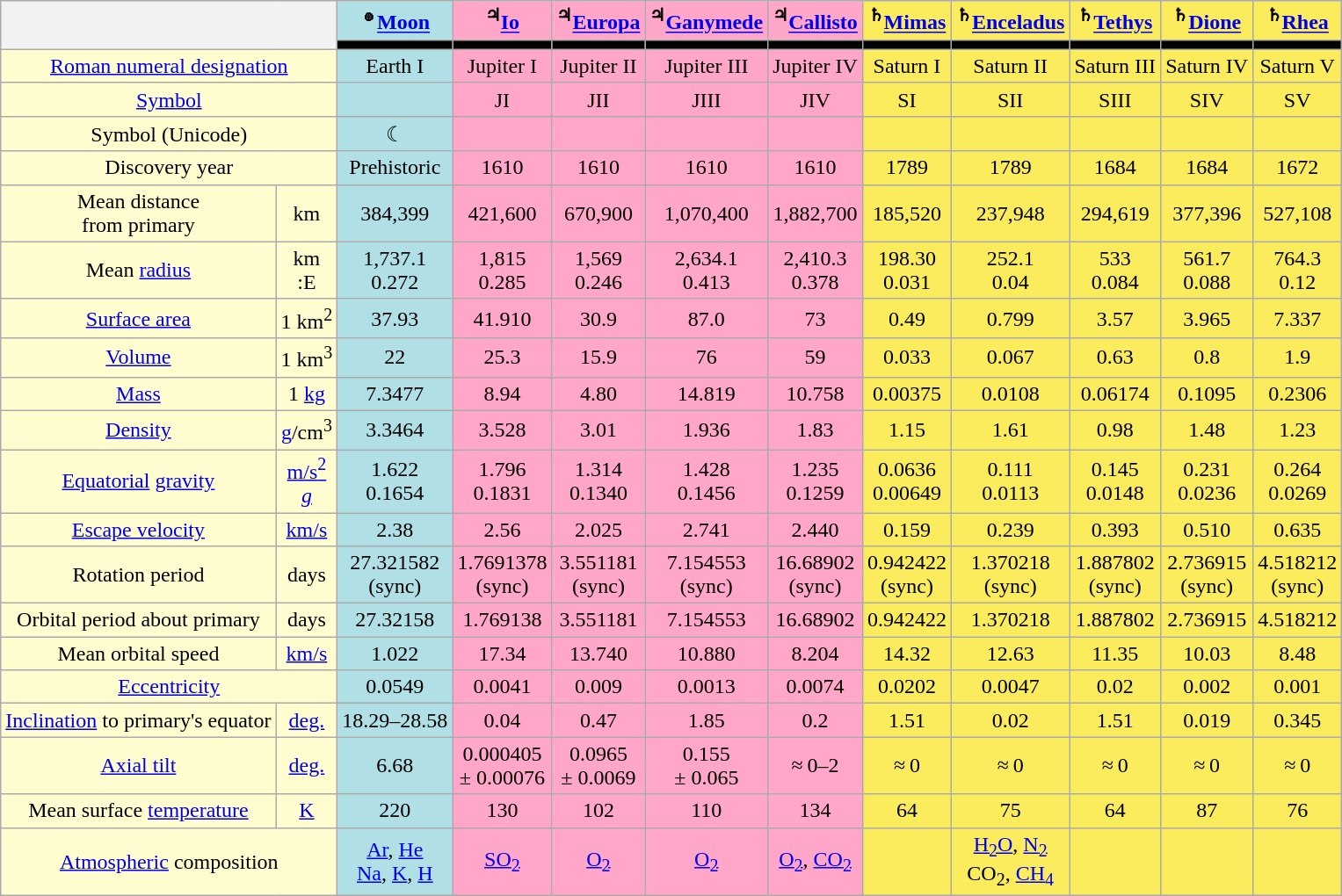<table class="wikitable" style="text-align: center;">
<tr>
<th colspan="2" rowspan=2> </th>
<th style="background: #b0e0e6;"><sup>🜨</sup><a href='#'>Moon</a></th>
<th style="background: #ffa6c9;"><sup>♃</sup><a href='#'>Io</a></th>
<th style="background: #ffa6c9;"><sup>♃</sup><a href='#'>Europa</a></th>
<th style="background: #ffa6c9;"><sup>♃</sup><a href='#'>Ganymede</a></th>
<th style="background: #ffa6c9;"><sup>♃</sup><a href='#'>Callisto</a></th>
<th style="background: #fbec5d;"><sup>♄</sup><a href='#'>Mimas</a></th>
<th style="background: #fbec5d;"><sup>♄</sup><a href='#'>Enceladus</a></th>
<th style="background: #fbec5d;"><sup>♄</sup><a href='#'>Tethys</a></th>
<th style="background: #fbec5d;"><sup>♄</sup><a href='#'>Dione</a></th>
<th style="background: #fbec5d;"><sup>♄</sup><a href='#'>Rhea</a></th>
</tr>
<tr>
<td style="background: black;"></td>
<td style="background: black;"></td>
<td style="background: black;"></td>
<td style="background: black;"></td>
<td style="background: black;"></td>
<td style="background: black;"></td>
<td style="background: black;"></td>
<td style="background: black;"></td>
<td style="background: black;"></td>
<td style="background: black;"></td>
</tr>
<tr>
<td colspan="2" style="background: #fffdd0;"><a href='#'>Roman numeral designation</a></td>
<td style="background: #b0e0e6;">Earth I</td>
<td style="background: #ffa6c9;">Jupiter I</td>
<td style="background: #ffa6c9;">Jupiter II</td>
<td style="background: #ffa6c9;">Jupiter III</td>
<td style="background: #ffa6c9;">Jupiter IV</td>
<td style="background: #fbec5d;">Saturn I</td>
<td style="background: #fbec5d;">Saturn II</td>
<td style="background: #fbec5d;">Saturn III</td>
<td style="background: #fbec5d;">Saturn IV</td>
<td style="background: #fbec5d;">Saturn V</td>
</tr>
<tr>
<td colspan="2" style="background: #fffdd0;"><a href='#'>Symbol</a></td>
<td style="background: #b0e0e6;"></td>
<td style="background: #ffa6c9;">JI</td>
<td style="background: #ffa6c9;">JII</td>
<td style="background: #ffa6c9;">JIII</td>
<td style="background: #ffa6c9;">JIV</td>
<td style="background: #fbec5d;">SI</td>
<td style="background: #fbec5d;">SII</td>
<td style="background: #fbec5d;">SIII</td>
<td style="background: #fbec5d;">SIV</td>
<td style="background: #fbec5d;">SV</td>
</tr>
<tr>
<td colspan="2" style="background: #fffdd0;">Symbol (Unicode)</td>
<td style="background: #b0e0e6;">☾</td>
<td style="background: #ffa6c9;"></td>
<td style="background: #ffa6c9;"></td>
<td style="background: #ffa6c9;"></td>
<td style="background: #ffa6c9;"></td>
<td style="background: #fbec5d;"></td>
<td style="background: #fbec5d;"></td>
<td style="background: #fbec5d;"></td>
<td style="background: #fbec5d;"></td>
<td style="background: #fbec5d;"></td>
</tr>
<tr>
<td colspan="2" style="background: #fffdd0;">Discovery year</td>
<td style="background: #b0e0e6;">Prehistoric</td>
<td style="background: #ffa6c9;">1610</td>
<td style="background: #ffa6c9;">1610</td>
<td style="background: #ffa6c9;">1610</td>
<td style="background: #ffa6c9;">1610</td>
<td style="background: #fbec5d;">1789</td>
<td style="background: #fbec5d;">1789</td>
<td style="background: #fbec5d;">1684</td>
<td style="background: #fbec5d;">1684</td>
<td style="background: #fbec5d;">1672</td>
</tr>
<tr>
<td style="background: #fffdd0;">Mean distance <br> from primary</td>
<td style="background: #fffdd0;">km</td>
<td style="background: #b0e0e6;">384,399</td>
<td style="background: #ffa6c9;">421,600</td>
<td style="background: #ffa6c9;">670,900</td>
<td style="background: #ffa6c9;">1,070,400</td>
<td style="background: #ffa6c9;">1,882,700</td>
<td style="background: #fbec5d;">185,520</td>
<td style="background: #fbec5d;">237,948</td>
<td style="background: #fbec5d;">294,619</td>
<td style="background: #fbec5d;">377,396</td>
<td style="background: #fbec5d;">527,108</td>
</tr>
<tr>
<td style="background: #fffdd0;">Mean <a href='#'>radius</a></td>
<td style="background: #fffdd0;">km <br> :E</td>
<td style="background: #b0e0e6;">1,737.1 <br> 0.272</td>
<td style="background: #ffa6c9;">1,815 <br> 0.285</td>
<td style="background: #ffa6c9;">1,569 <br> 0.246</td>
<td style="background: #ffa6c9;">2,634.1 <br> 0.413</td>
<td style="background: #ffa6c9;">2,410.3 <br> 0.378</td>
<td style="background: #fbec5d;">198.30 <br> 0.031</td>
<td style="background: #fbec5d;">252.1 <br> 0.04</td>
<td style="background: #fbec5d;">533 <br> 0.084</td>
<td style="background: #fbec5d;">561.7 <br> 0.088</td>
<td style="background: #fbec5d;">764.3 <br> 0.12</td>
</tr>
<tr>
<td style="background: #fffdd0;"><a href='#'>Surface area</a></td>
<td style="background: #fffdd0;">1 km<sup>2</sup></td>
<td style="background: #b0e0e6;">37.93</td>
<td style="background: #ffa6c9;">41.910</td>
<td style="background: #ffa6c9;">30.9</td>
<td style="background: #ffa6c9;">87.0</td>
<td style="background: #ffa6c9;">73</td>
<td style="background: #fbec5d;">0.49</td>
<td style="background: #fbec5d;">0.799</td>
<td style="background: #fbec5d;">3.57</td>
<td style="background: #fbec5d;">3.965</td>
<td style="background: #fbec5d;">7.337</td>
</tr>
<tr>
<td style="background: #fffdd0;"><a href='#'>Volume</a></td>
<td style="background: #fffdd0;">1 km<sup>3</sup></td>
<td style="background: #b0e0e6;">22</td>
<td style="background: #ffa6c9;">25.3</td>
<td style="background: #ffa6c9;">15.9</td>
<td style="background: #ffa6c9;">76</td>
<td style="background: #ffa6c9;">59</td>
<td style="background: #fbec5d;">0.033</td>
<td style="background: #fbec5d;">0.067</td>
<td style="background: #fbec5d;">0.63</td>
<td style="background: #fbec5d;">0.8</td>
<td style="background: #fbec5d;">1.9</td>
</tr>
<tr>
<td style="background: #fffdd0;"><a href='#'>Mass</a></td>
<td style="background: #fffdd0;">1 <a href='#'>kg</a></td>
<td style="background: #b0e0e6;">7.3477</td>
<td style="background: #ffa6c9;">8.94</td>
<td style="background: #ffa6c9;">4.80</td>
<td style="background: #ffa6c9;">14.819</td>
<td style="background: #ffa6c9;">10.758</td>
<td style="background: #fbec5d;">0.00375</td>
<td style="background: #fbec5d;">0.0108</td>
<td style="background: #fbec5d;">0.06174</td>
<td style="background: #fbec5d;">0.1095</td>
<td style="background: #fbec5d;">0.2306</td>
</tr>
<tr>
<td style="background: #fffdd0;"><a href='#'>Density</a></td>
<td style="background: #fffdd0;"><a href='#'>g</a>/cm<sup>3</sup></td>
<td style="background: #b0e0e6;">3.3464</td>
<td style="background: #ffa6c9;">3.528</td>
<td style="background: #ffa6c9;">3.01</td>
<td style="background: #ffa6c9;">1.936</td>
<td style="background: #ffa6c9;">1.83</td>
<td style="background: #fbec5d;">1.15</td>
<td style="background: #fbec5d;">1.61</td>
<td style="background: #fbec5d;">0.98</td>
<td style="background: #fbec5d;">1.48</td>
<td style="background: #fbec5d;">1.23</td>
</tr>
<tr>
<td style="background: #fffdd0;"><a href='#'>Equatorial</a> <a href='#'>gravity</a></td>
<td style="background: #fffdd0;"><a href='#'>m/s<sup>2</sup></a><br><a href='#'><em>g</em></a></td>
<td style="background: #b0e0e6;">1.622<br>0.1654</td>
<td style="background: #ffa6c9;">1.796<br>0.1831</td>
<td style="background: #ffa6c9;">1.314<br>0.1340</td>
<td style="background: #ffa6c9;">1.428<br>0.1456</td>
<td style="background: #ffa6c9;">1.235<br>0.1259</td>
<td style="background: #fbec5d;">0.0636<br>0.00649</td>
<td style="background: #fbec5d;">0.111<br>0.0113</td>
<td style="background: #fbec5d;">0.145<br>0.0148</td>
<td style="background: #fbec5d;">0.231<br>0.0236</td>
<td style="background: #fbec5d;">0.264<br>0.0269</td>
</tr>
<tr>
<td style="background: #fffdd0;"><a href='#'>Escape velocity</a></td>
<td style="background: #fffdd0;"><a href='#'>km/s</a></td>
<td style="background: #b0e0e6;">2.38</td>
<td style="background: #ffa6c9;">2.56</td>
<td style="background: #ffa6c9;">2.025</td>
<td style="background: #ffa6c9;">2.741</td>
<td style="background: #ffa6c9;">2.440</td>
<td style="background: #fbec5d;">0.159</td>
<td style="background: #fbec5d;">0.239</td>
<td style="background: #fbec5d;">0.393</td>
<td style="background: #fbec5d;">0.510</td>
<td style="background: #fbec5d;">0.635</td>
</tr>
<tr>
<td style="background: #fffdd0;">Rotation period</td>
<td style="background: #fffdd0;">days</td>
<td style="background: #b0e0e6;">27.321582 <br> (sync)</td>
<td style="background: #ffa6c9;">1.7691378 <br> (sync)</td>
<td style="background: #ffa6c9;">3.551181 <br> (sync)</td>
<td style="background: #ffa6c9;">7.154553 <br> (sync)</td>
<td style="background: #ffa6c9;">16.68902 <br> (sync)</td>
<td style="background: #fbec5d;">0.942422 <br> (sync)</td>
<td style="background: #fbec5d;">1.370218 <br> (sync)</td>
<td style="background: #fbec5d;">1.887802 <br> (sync)</td>
<td style="background: #fbec5d;">2.736915 <br> (sync)</td>
<td style="background: #fbec5d;">4.518212 <br> (sync)</td>
</tr>
<tr>
<td style="background: #fffdd0;">Orbital period about primary</td>
<td style="background: #fffdd0;">days</td>
<td style="background: #b0e0e6;">27.32158</td>
<td style="background: #ffa6c9;">1.769138</td>
<td style="background: #ffa6c9;">3.551181</td>
<td style="background: #ffa6c9;">7.154553</td>
<td style="background: #ffa6c9;">16.68902</td>
<td style="background: #fbec5d;">0.942422</td>
<td style="background: #fbec5d;">1.370218</td>
<td style="background: #fbec5d;">1.887802</td>
<td style="background: #fbec5d;">2.736915</td>
<td style="background: #fbec5d;">4.518212</td>
</tr>
<tr>
<td style="background: #fffdd0;">Mean orbital speed</td>
<td style="background: #fffdd0;"><a href='#'>km/s</a></td>
<td style="background: #b0e0e6;">1.022</td>
<td style="background: #ffa6c9;">17.34</td>
<td style="background: #ffa6c9;">13.740</td>
<td style="background: #ffa6c9;">10.880</td>
<td style="background: #ffa6c9;">8.204</td>
<td style="background: #fbec5d;">14.32</td>
<td style="background: #fbec5d;">12.63</td>
<td style="background: #fbec5d;">11.35</td>
<td style="background: #fbec5d;">10.03</td>
<td style="background: #fbec5d;">8.48</td>
</tr>
<tr>
<td colspan="2" style="background: #fffdd0;"><a href='#'>Eccentricity</a></td>
<td style="background: #b0e0e6;">0.0549</td>
<td style="background: #ffa6c9;">0.0041</td>
<td style="background: #ffa6c9;">0.009</td>
<td style="background: #ffa6c9;">0.0013</td>
<td style="background: #ffa6c9;">0.0074</td>
<td style="background: #fbec5d;">0.0202</td>
<td style="background: #fbec5d;">0.0047</td>
<td style="background: #fbec5d;">0.02</td>
<td style="background: #fbec5d;">0.002</td>
<td style="background: #fbec5d;">0.001</td>
</tr>
<tr>
<td style="background: #fffdd0;"><a href='#'>Inclination</a> to primary's equator</td>
<td style="background: #fffdd0;"><a href='#'>deg.</a></td>
<td style="background: #b0e0e6;">18.29–28.58</td>
<td style="background: #ffa6c9;">0.04</td>
<td style="background: #ffa6c9;">0.47</td>
<td style="background: #ffa6c9;">1.85</td>
<td style="background: #ffa6c9;">0.2</td>
<td style="background: #fbec5d;">1.51</td>
<td style="background: #fbec5d;">0.02</td>
<td style="background: #fbec5d;">1.51</td>
<td style="background: #fbec5d;">0.019</td>
<td style="background: #fbec5d;">0.345</td>
</tr>
<tr>
<td style="background: #fffdd0;"><a href='#'>Axial tilt</a></td>
<td style="background: #fffdd0;"><a href='#'>deg.</a></td>
<td style="background: #b0e0e6;">6.68</td>
<td style="background: #ffa6c9;">0.000405<br>± 0.00076</td>
<td style="background: #ffa6c9;">0.0965<br>± 0.0069</td>
<td style="background: #ffa6c9;">0.155<br>± 0.065</td>
<td style="background: #ffa6c9;">≈ 0–2</td>
<td style="background: #fbec5d;">≈ 0</td>
<td style="background: #fbec5d;">≈ 0</td>
<td style="background: #fbec5d;">≈ 0</td>
<td style="background: #fbec5d;">≈ 0</td>
<td style="background: #fbec5d;">≈ 0</td>
</tr>
<tr>
<td style="background: #fffdd0;">Mean surface <a href='#'>temperature</a></td>
<td style="background: #fffdd0;"><a href='#'>K</a></td>
<td style="background: #b0e0e6;">220</td>
<td style="background: #ffa6c9;">130</td>
<td style="background: #ffa6c9;">102</td>
<td style="background: #ffa6c9;">110</td>
<td style="background: #ffa6c9;">134</td>
<td style="background: #fbec5d;">64</td>
<td style="background: #fbec5d;">75</td>
<td style="background: #fbec5d;">64</td>
<td style="background: #fbec5d;">87</td>
<td style="background: #fbec5d;">76</td>
</tr>
<tr>
<td colspan="2" style="background: #fffdd0;"><a href='#'>Atmospheric</a> composition</td>
<td style="background: #b0e0e6;"><a href='#'>Ar</a>, <a href='#'>He</a><br><a href='#'>Na</a>, <a href='#'>K</a>, <a href='#'>H</a></td>
<td style="background: #ffa6c9;"><a href='#'>SO<sub>2</sub></a></td>
<td style="background: #ffa6c9;"><a href='#'>O<sub>2</sub></a></td>
<td style="background: #ffa6c9;"><a href='#'>O<sub>2</sub></a></td>
<td style="background: #ffa6c9;"><a href='#'>O<sub>2</sub></a>, <a href='#'>CO<sub>2</sub></a></td>
<td style="background: #fbec5d;"></td>
<td style="background: #fbec5d;"><a href='#'>H<sub>2</sub>O</a>, <a href='#'>N<sub>2</sub></a><br>CO<sub>2</sub>, <a href='#'>CH<sub>4</sub></a></td>
<td style="background: #fbec5d;"></td>
<td style="background: #fbec5d;"></td>
<td style="background: #fbec5d;"></td>
</tr>
</table>
